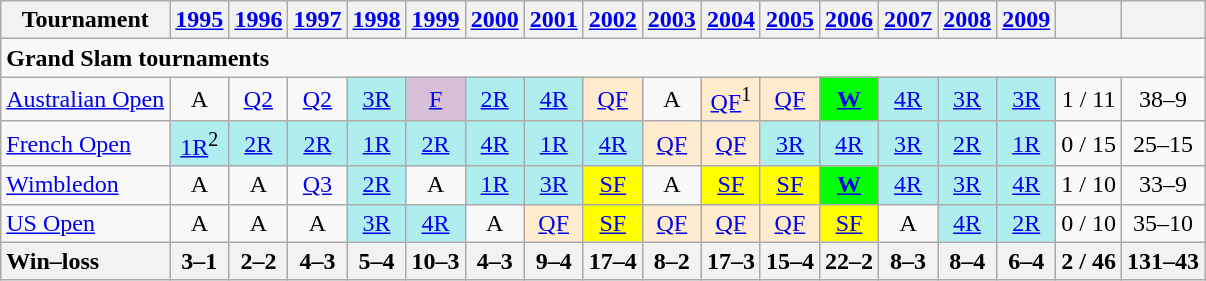<table class="wikitable" style="text-align:center">
<tr>
<th>Tournament</th>
<th><a href='#'>1995</a></th>
<th><a href='#'>1996</a></th>
<th><a href='#'>1997</a></th>
<th><a href='#'>1998</a></th>
<th><a href='#'>1999</a></th>
<th><a href='#'>2000</a></th>
<th><a href='#'>2001</a></th>
<th><a href='#'>2002</a></th>
<th><a href='#'>2003</a></th>
<th><a href='#'>2004</a></th>
<th><a href='#'>2005</a></th>
<th><a href='#'>2006</a></th>
<th><a href='#'>2007</a></th>
<th><a href='#'>2008</a></th>
<th><a href='#'>2009</a></th>
<th></th>
<th></th>
</tr>
<tr>
<td colspan="18" align="left"><strong>Grand Slam tournaments</strong></td>
</tr>
<tr>
<td align="left"><a href='#'>Australian Open</a></td>
<td>A</td>
<td><a href='#'>Q2</a></td>
<td><a href='#'>Q2</a></td>
<td bgcolor="afeeee"><a href='#'>3R</a></td>
<td bgcolor="D8BFD8"><a href='#'>F</a></td>
<td bgcolor="afeeee"><a href='#'>2R</a></td>
<td bgcolor="afeeee"><a href='#'>4R</a></td>
<td bgcolor="ffebcd"><a href='#'>QF</a></td>
<td>A</td>
<td bgcolor="ffebcd"><a href='#'>QF</a><sup>1</sup></td>
<td bgcolor="ffebcd"><a href='#'>QF</a></td>
<td bgcolor="00ff00"><a href='#'><strong>W</strong></a></td>
<td bgcolor="afeeee"><a href='#'>4R</a></td>
<td bgcolor="afeeee"><a href='#'>3R</a></td>
<td bgcolor="afeeee"><a href='#'>3R</a></td>
<td>1 / 11</td>
<td>38–9</td>
</tr>
<tr>
<td align="left"><a href='#'>French Open</a></td>
<td bgcolor="afeeee"><a href='#'>1R</a><sup>2</sup></td>
<td bgcolor="afeeee"><a href='#'>2R</a></td>
<td bgcolor="afeeee"><a href='#'>2R</a></td>
<td bgcolor="afeeee"><a href='#'>1R</a></td>
<td bgcolor="afeeee"><a href='#'>2R</a></td>
<td bgcolor="afeeee"><a href='#'>4R</a></td>
<td bgcolor="afeeee"><a href='#'>1R</a></td>
<td bgcolor="afeeee"><a href='#'>4R</a></td>
<td bgcolor="ffebcd"><a href='#'>QF</a></td>
<td bgcolor="ffebcd"><a href='#'>QF</a></td>
<td bgcolor="afeeee"><a href='#'>3R</a></td>
<td bgcolor="afeeee"><a href='#'>4R</a></td>
<td bgcolor="afeeee"><a href='#'>3R</a></td>
<td bgcolor="afeeee"><a href='#'>2R</a></td>
<td bgcolor="afeeee"><a href='#'>1R</a></td>
<td>0 / 15</td>
<td>25–15</td>
</tr>
<tr>
<td align="left"><a href='#'>Wimbledon</a></td>
<td>A</td>
<td>A</td>
<td><a href='#'>Q3</a></td>
<td bgcolor="afeeee"><a href='#'>2R</a></td>
<td>A</td>
<td bgcolor="afeeee"><a href='#'>1R</a></td>
<td bgcolor="afeeee"><a href='#'>3R</a></td>
<td bgcolor="yellow"><a href='#'>SF</a></td>
<td>A</td>
<td bgcolor="yellow"><a href='#'>SF</a></td>
<td bgcolor="yellow"><a href='#'>SF</a></td>
<td bgcolor="lime"><a href='#'><strong>W</strong></a></td>
<td bgcolor="afeeee"><a href='#'>4R</a></td>
<td bgcolor="afeeee"><a href='#'>3R</a></td>
<td bgcolor="afeeee"><a href='#'>4R</a></td>
<td>1 / 10</td>
<td>33–9</td>
</tr>
<tr>
<td align="left"><a href='#'>US Open</a></td>
<td>A</td>
<td>A</td>
<td>A</td>
<td bgcolor="afeeee"><a href='#'>3R</a></td>
<td bgcolor="afeeee"><a href='#'>4R</a></td>
<td>A</td>
<td bgcolor="ffebcd"><a href='#'>QF</a></td>
<td bgcolor="yellow"><a href='#'>SF</a></td>
<td bgcolor="ffebcd"><a href='#'>QF</a></td>
<td bgcolor="ffebcd"><a href='#'>QF</a></td>
<td bgcolor="ffebcd"><a href='#'>QF</a></td>
<td bgcolor="yellow"><a href='#'>SF</a></td>
<td>A</td>
<td bgcolor="afeeee"><a href='#'>4R</a></td>
<td bgcolor="afeeee"><a href='#'>2R</a></td>
<td>0 / 10</td>
<td>35–10</td>
</tr>
<tr>
<th style="text-align:left">Win–loss</th>
<th>3–1</th>
<th>2–2</th>
<th>4–3</th>
<th>5–4</th>
<th>10–3</th>
<th>4–3</th>
<th>9–4</th>
<th>17–4</th>
<th>8–2</th>
<th>17–3</th>
<th>15–4</th>
<th>22–2</th>
<th>8–3</th>
<th>8–4</th>
<th>6–4</th>
<th>2 / 46</th>
<th>131–43</th>
</tr>
</table>
